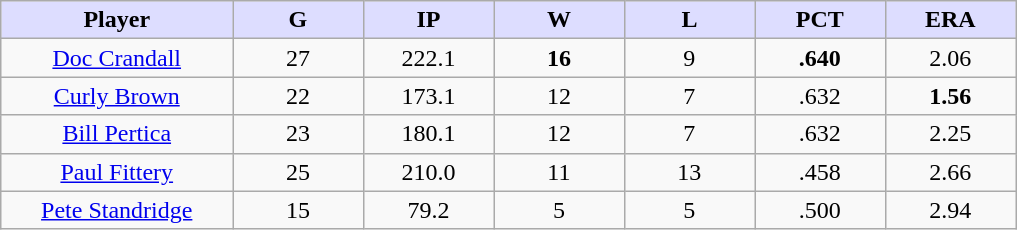<table class="wikitable sortable">
<tr>
<th style="background:#ddf; width:16%;">Player</th>
<th style="background:#ddf; width:9%;">G</th>
<th style="background:#ddf; width:9%;">IP</th>
<th style="background:#ddf; width:9%;">W</th>
<th style="background:#ddf; width:9%;">L</th>
<th style="background:#ddf; width:9%;">PCT</th>
<th style="background:#ddf; width:9%;">ERA</th>
</tr>
<tr style="text-align:center;">
<td><a href='#'>Doc Crandall</a></td>
<td>27</td>
<td>222.1</td>
<td><strong>16</strong></td>
<td>9</td>
<td><strong>.640</strong></td>
<td>2.06</td>
</tr>
<tr style="text-align:center;">
<td><a href='#'>Curly Brown</a></td>
<td>22</td>
<td>173.1</td>
<td>12</td>
<td>7</td>
<td>.632</td>
<td><strong>1.56</strong></td>
</tr>
<tr style="text-align:center;">
<td><a href='#'>Bill Pertica</a></td>
<td>23</td>
<td>180.1</td>
<td>12</td>
<td>7</td>
<td>.632</td>
<td>2.25</td>
</tr>
<tr style="text-align:center;">
<td><a href='#'>Paul Fittery</a></td>
<td>25</td>
<td>210.0</td>
<td>11</td>
<td>13</td>
<td>.458</td>
<td>2.66</td>
</tr>
<tr style="text-align:center;">
<td><a href='#'>Pete Standridge</a></td>
<td>15</td>
<td>79.2</td>
<td>5</td>
<td>5</td>
<td>.500</td>
<td>2.94</td>
</tr>
</table>
